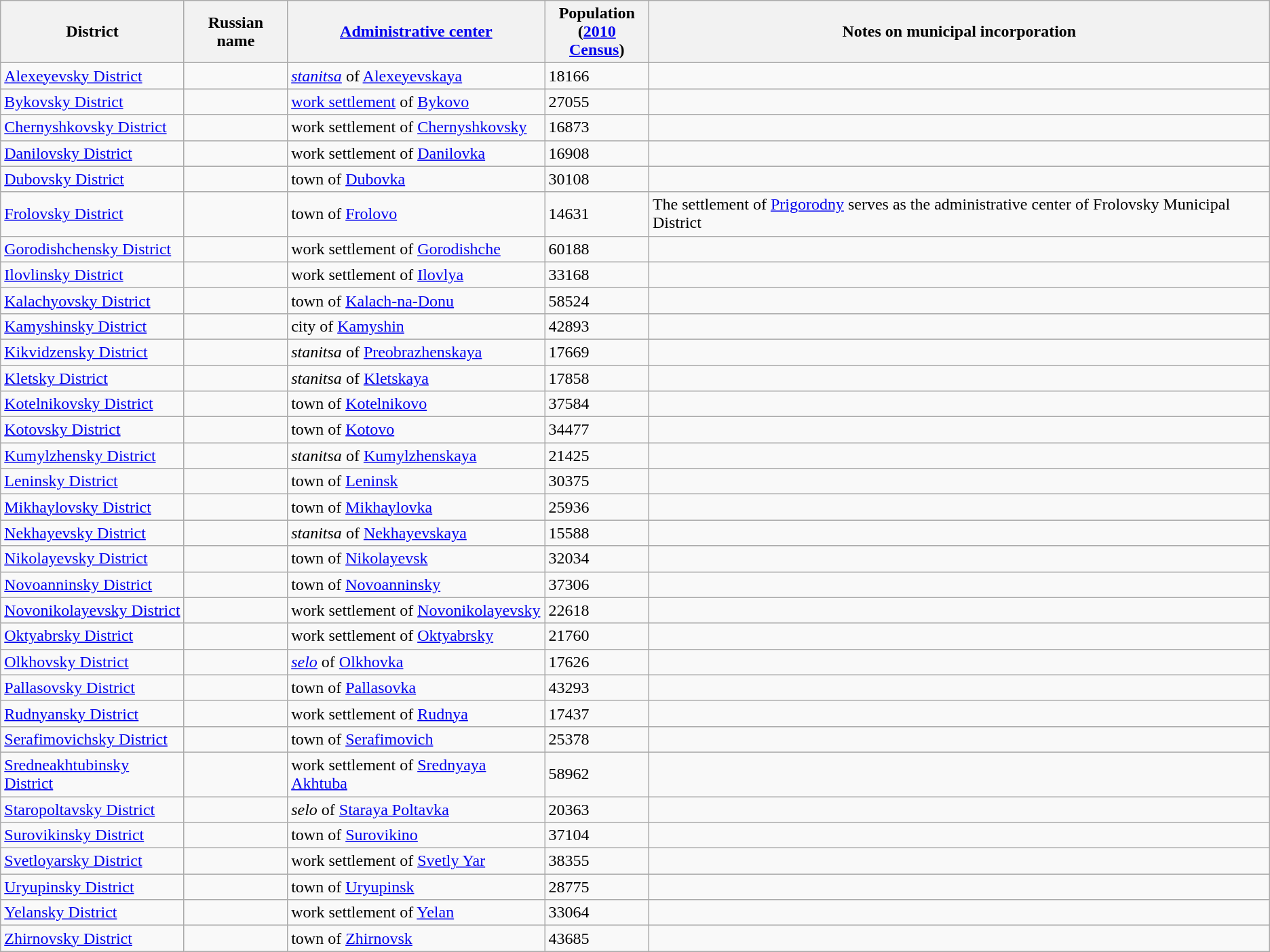<table class="wikitable sortable">
<tr>
<th>District</th>
<th>Russian name</th>
<th><a href='#'>Administrative center</a></th>
<th>Population<br>(<a href='#'>2010 Census</a>)</th>
<th class="unsortable">Notes on municipal incorporation</th>
</tr>
<tr>
<td><a href='#'>Alexeyevsky District</a></td>
<td></td>
<td><em><a href='#'>stanitsa</a></em> of <a href='#'>Alexeyevskaya</a></td>
<td>18166</td>
<td></td>
</tr>
<tr>
<td><a href='#'>Bykovsky District</a></td>
<td></td>
<td><a href='#'>work settlement</a> of <a href='#'>Bykovo</a></td>
<td>27055</td>
<td></td>
</tr>
<tr>
<td><a href='#'>Chernyshkovsky District</a></td>
<td></td>
<td>work settlement of <a href='#'>Chernyshkovsky</a></td>
<td>16873</td>
<td></td>
</tr>
<tr>
<td><a href='#'>Danilovsky District</a></td>
<td></td>
<td>work settlement of <a href='#'>Danilovka</a></td>
<td>16908</td>
<td></td>
</tr>
<tr>
<td><a href='#'>Dubovsky District</a></td>
<td></td>
<td>town of <a href='#'>Dubovka</a></td>
<td>30108</td>
<td></td>
</tr>
<tr>
<td><a href='#'>Frolovsky District</a></td>
<td></td>
<td>town of <a href='#'>Frolovo</a></td>
<td>14631</td>
<td>The settlement of <a href='#'>Prigorodny</a> serves as the administrative center of Frolovsky Municipal District</td>
</tr>
<tr>
<td><a href='#'>Gorodishchensky District</a></td>
<td></td>
<td>work settlement of <a href='#'>Gorodishche</a></td>
<td>60188</td>
<td></td>
</tr>
<tr>
<td><a href='#'>Ilovlinsky District</a></td>
<td></td>
<td>work settlement of <a href='#'>Ilovlya</a></td>
<td>33168</td>
<td></td>
</tr>
<tr>
<td><a href='#'>Kalachyovsky District</a></td>
<td></td>
<td>town of <a href='#'>Kalach-na-Donu</a></td>
<td>58524</td>
<td></td>
</tr>
<tr>
<td><a href='#'>Kamyshinsky District</a></td>
<td></td>
<td>city of <a href='#'>Kamyshin</a></td>
<td>42893</td>
<td></td>
</tr>
<tr>
<td><a href='#'>Kikvidzensky District</a></td>
<td></td>
<td><em>stanitsa</em> of <a href='#'>Preobrazhenskaya</a></td>
<td>17669</td>
<td></td>
</tr>
<tr>
<td><a href='#'>Kletsky District</a></td>
<td></td>
<td><em>stanitsa</em> of <a href='#'>Kletskaya</a></td>
<td>17858</td>
<td></td>
</tr>
<tr>
<td><a href='#'>Kotelnikovsky District</a></td>
<td></td>
<td>town of <a href='#'>Kotelnikovo</a></td>
<td>37584</td>
<td></td>
</tr>
<tr>
<td><a href='#'>Kotovsky District</a></td>
<td></td>
<td>town of <a href='#'>Kotovo</a></td>
<td>34477</td>
<td></td>
</tr>
<tr>
<td><a href='#'>Kumylzhensky District</a></td>
<td></td>
<td><em>stanitsa</em> of <a href='#'>Kumylzhenskaya</a></td>
<td>21425</td>
<td></td>
</tr>
<tr>
<td><a href='#'>Leninsky District</a></td>
<td></td>
<td>town of <a href='#'>Leninsk</a></td>
<td>30375</td>
<td></td>
</tr>
<tr>
<td><a href='#'>Mikhaylovsky District</a></td>
<td></td>
<td>town of <a href='#'>Mikhaylovka</a></td>
<td>25936</td>
<td></td>
</tr>
<tr>
<td><a href='#'>Nekhayevsky District</a></td>
<td></td>
<td><em>stanitsa</em> of <a href='#'>Nekhayevskaya</a></td>
<td>15588</td>
<td></td>
</tr>
<tr>
<td><a href='#'>Nikolayevsky District</a></td>
<td></td>
<td>town of <a href='#'>Nikolayevsk</a></td>
<td>32034</td>
<td></td>
</tr>
<tr>
<td><a href='#'>Novoanninsky District</a></td>
<td></td>
<td>town of <a href='#'>Novoanninsky</a></td>
<td>37306</td>
<td></td>
</tr>
<tr>
<td><a href='#'>Novonikolayevsky District</a></td>
<td></td>
<td>work settlement of <a href='#'>Novonikolayevsky</a></td>
<td>22618</td>
<td></td>
</tr>
<tr>
<td><a href='#'>Oktyabrsky District</a></td>
<td></td>
<td>work settlement of <a href='#'>Oktyabrsky</a></td>
<td>21760</td>
<td></td>
</tr>
<tr>
<td><a href='#'>Olkhovsky District</a></td>
<td></td>
<td><em><a href='#'>selo</a></em> of <a href='#'>Olkhovka</a></td>
<td>17626</td>
<td></td>
</tr>
<tr>
<td><a href='#'>Pallasovsky District</a></td>
<td></td>
<td>town of <a href='#'>Pallasovka</a></td>
<td>43293</td>
<td></td>
</tr>
<tr>
<td><a href='#'>Rudnyansky District</a></td>
<td></td>
<td>work settlement of <a href='#'>Rudnya</a></td>
<td>17437</td>
<td></td>
</tr>
<tr>
<td><a href='#'>Serafimovichsky District</a></td>
<td></td>
<td>town of <a href='#'>Serafimovich</a></td>
<td>25378</td>
<td></td>
</tr>
<tr>
<td><a href='#'>Sredneakhtubinsky District</a></td>
<td></td>
<td>work settlement of <a href='#'>Srednyaya Akhtuba</a></td>
<td>58962</td>
<td></td>
</tr>
<tr>
<td><a href='#'>Staropoltavsky District</a></td>
<td></td>
<td><em>selo</em> of <a href='#'>Staraya Poltavka</a></td>
<td>20363</td>
<td></td>
</tr>
<tr>
<td><a href='#'>Surovikinsky District</a></td>
<td></td>
<td>town of <a href='#'>Surovikino</a></td>
<td>37104</td>
<td></td>
</tr>
<tr>
<td><a href='#'>Svetloyarsky District</a></td>
<td></td>
<td>work settlement of <a href='#'>Svetly Yar</a></td>
<td>38355</td>
<td></td>
</tr>
<tr>
<td><a href='#'>Uryupinsky District</a></td>
<td></td>
<td>town of <a href='#'>Uryupinsk</a></td>
<td>28775</td>
<td></td>
</tr>
<tr>
<td><a href='#'>Yelansky District</a></td>
<td></td>
<td>work settlement of <a href='#'>Yelan</a></td>
<td>33064</td>
<td></td>
</tr>
<tr>
<td><a href='#'>Zhirnovsky District</a></td>
<td></td>
<td>town of <a href='#'>Zhirnovsk</a></td>
<td>43685</td>
<td></td>
</tr>
</table>
